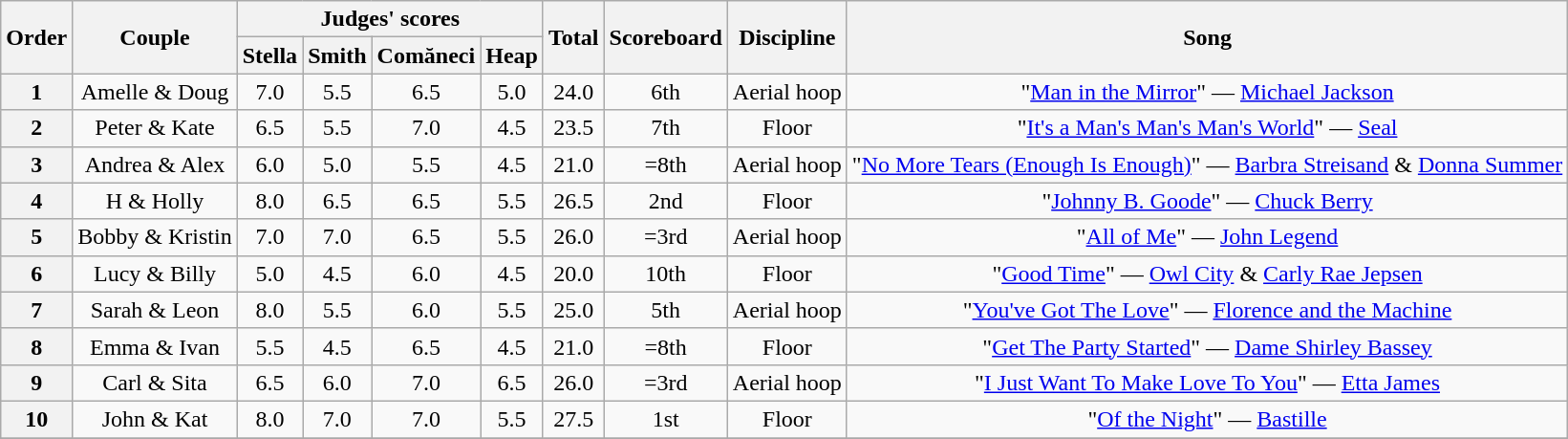<table class="wikitable plainrowheaders" style="text-align:center;">
<tr>
<th scope="col" rowspan="2">Order</th>
<th scope="col" rowspan="2">Couple</th>
<th scope="col" colspan="4">Judges' scores</th>
<th scope="col" rowspan="2">Total</th>
<th scope="col" rowspan="2">Scoreboard</th>
<th scope="col" rowspan="2">Discipline</th>
<th scope="col" rowspan="2">Song</th>
</tr>
<tr>
<th scope="col">Stella</th>
<th>Smith</th>
<th>Comăneci</th>
<th>Heap</th>
</tr>
<tr>
<th scope="col">1</th>
<td>Amelle & Doug</td>
<td>7.0</td>
<td>5.5</td>
<td>6.5</td>
<td>5.0</td>
<td>24.0</td>
<td>6th</td>
<td>Aerial hoop</td>
<td>"<a href='#'>Man in the Mirror</a>" — <a href='#'>Michael Jackson</a></td>
</tr>
<tr>
<th scope="col">2</th>
<td>Peter & Kate</td>
<td>6.5</td>
<td>5.5</td>
<td>7.0</td>
<td>4.5</td>
<td>23.5</td>
<td>7th</td>
<td>Floor</td>
<td>"<a href='#'>It's a Man's Man's Man's World</a>" — <a href='#'>Seal</a></td>
</tr>
<tr>
<th scope="col">3</th>
<td>Andrea & Alex</td>
<td>6.0</td>
<td>5.0</td>
<td>5.5</td>
<td>4.5</td>
<td>21.0</td>
<td>=8th</td>
<td>Aerial hoop</td>
<td>"<a href='#'>No More Tears (Enough Is Enough)</a>" — <a href='#'>Barbra Streisand</a> & <a href='#'>Donna Summer</a></td>
</tr>
<tr>
<th scope="col">4</th>
<td>H & Holly</td>
<td>8.0</td>
<td>6.5</td>
<td>6.5</td>
<td>5.5</td>
<td>26.5</td>
<td>2nd</td>
<td>Floor</td>
<td>"<a href='#'>Johnny B. Goode</a>" — <a href='#'>Chuck Berry</a></td>
</tr>
<tr>
<th scope="col">5</th>
<td>Bobby & Kristin</td>
<td>7.0</td>
<td>7.0</td>
<td>6.5</td>
<td>5.5</td>
<td>26.0</td>
<td>=3rd</td>
<td>Aerial hoop</td>
<td>"<a href='#'>All of Me</a>" — <a href='#'>John Legend</a></td>
</tr>
<tr>
<th scope="col">6</th>
<td>Lucy & Billy</td>
<td>5.0</td>
<td>4.5</td>
<td>6.0</td>
<td>4.5</td>
<td>20.0</td>
<td>10th</td>
<td>Floor</td>
<td>"<a href='#'>Good Time</a>" — <a href='#'>Owl City</a> & <a href='#'>Carly Rae Jepsen</a></td>
</tr>
<tr>
<th scope="col">7</th>
<td>Sarah & Leon</td>
<td>8.0</td>
<td>5.5</td>
<td>6.0</td>
<td>5.5</td>
<td>25.0</td>
<td>5th</td>
<td>Aerial hoop</td>
<td>"<a href='#'>You've Got The Love</a>" — <a href='#'>Florence and the Machine</a></td>
</tr>
<tr>
<th scope="col">8</th>
<td>Emma & Ivan</td>
<td>5.5</td>
<td>4.5</td>
<td>6.5</td>
<td>4.5</td>
<td>21.0</td>
<td>=8th</td>
<td>Floor</td>
<td>"<a href='#'>Get The Party Started</a>" — <a href='#'>Dame Shirley Bassey</a></td>
</tr>
<tr>
<th scope="col">9</th>
<td>Carl & Sita</td>
<td>6.5</td>
<td>6.0</td>
<td>7.0</td>
<td>6.5</td>
<td>26.0</td>
<td>=3rd</td>
<td>Aerial hoop</td>
<td>"<a href='#'>I Just Want To Make Love To You</a>" — <a href='#'>Etta James</a></td>
</tr>
<tr>
<th scope="col">10</th>
<td>John & Kat</td>
<td>8.0</td>
<td>7.0</td>
<td>7.0</td>
<td>5.5</td>
<td>27.5</td>
<td>1st</td>
<td>Floor</td>
<td>"<a href='#'>Of the Night</a>" — <a href='#'>Bastille</a></td>
</tr>
<tr>
</tr>
</table>
